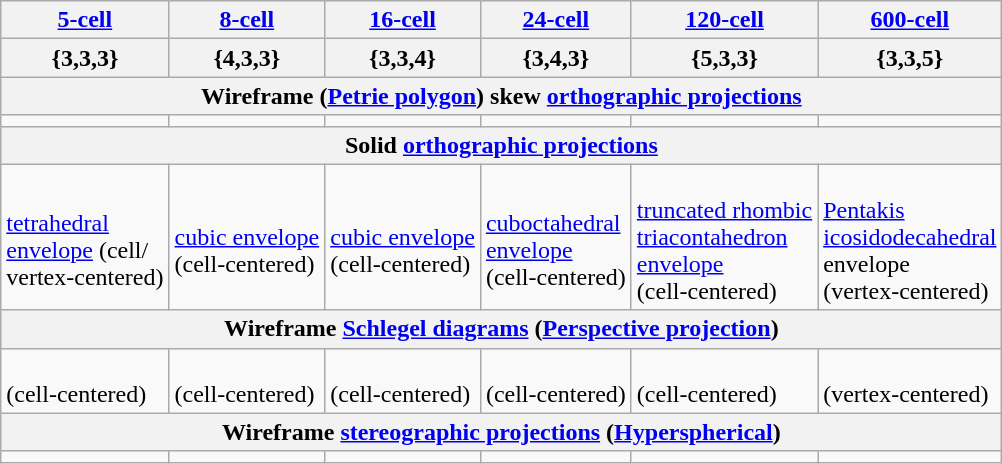<table class="wikitable">
<tr>
<th><a href='#'>5-cell</a></th>
<th><a href='#'>8-cell</a></th>
<th><a href='#'>16-cell</a></th>
<th><a href='#'>24-cell</a></th>
<th><a href='#'>120-cell</a></th>
<th><a href='#'>600-cell</a></th>
</tr>
<tr>
<th>{3,3,3}</th>
<th>{4,3,3}</th>
<th>{3,3,4}</th>
<th>{3,4,3}</th>
<th>{5,3,3}</th>
<th>{3,3,5}</th>
</tr>
<tr>
<th colspan=6>Wireframe (<a href='#'>Petrie polygon</a>) skew <a href='#'>orthographic projections</a></th>
</tr>
<tr>
<td></td>
<td></td>
<td></td>
<td></td>
<td></td>
<td></td>
</tr>
<tr>
<th colspan=6>Solid <a href='#'>orthographic projections</a></th>
</tr>
<tr>
<td><br><a href='#'>tetrahedral<br>envelope</a> (cell/<br>vertex-centered)</td>
<td><br><a href='#'>cubic envelope</a><br>(cell-centered)</td>
<td><br><a href='#'>cubic envelope</a><br>(cell-centered)</td>
<td><br><a href='#'>cuboctahedral<br>envelope</a><br>(cell-centered)</td>
<td><br><a href='#'>truncated rhombic<br>triacontahedron<br>envelope</a><br>(cell-centered)</td>
<td><br><a href='#'>Pentakis<br>icosidodecahedral</a><br>envelope<br>(vertex-centered)</td>
</tr>
<tr>
<th colspan=6>Wireframe <a href='#'>Schlegel diagrams</a> (<a href='#'>Perspective projection</a>)</th>
</tr>
<tr>
<td><br>(cell-centered)</td>
<td><br>(cell-centered)</td>
<td><br>(cell-centered)</td>
<td><br>(cell-centered)</td>
<td><br>(cell-centered)</td>
<td><br>(vertex-centered)</td>
</tr>
<tr>
<th colspan=6>Wireframe <a href='#'>stereographic projections</a> (<a href='#'>Hyperspherical</a>)</th>
</tr>
<tr>
<td></td>
<td></td>
<td></td>
<td></td>
<td></td>
<td></td>
</tr>
</table>
